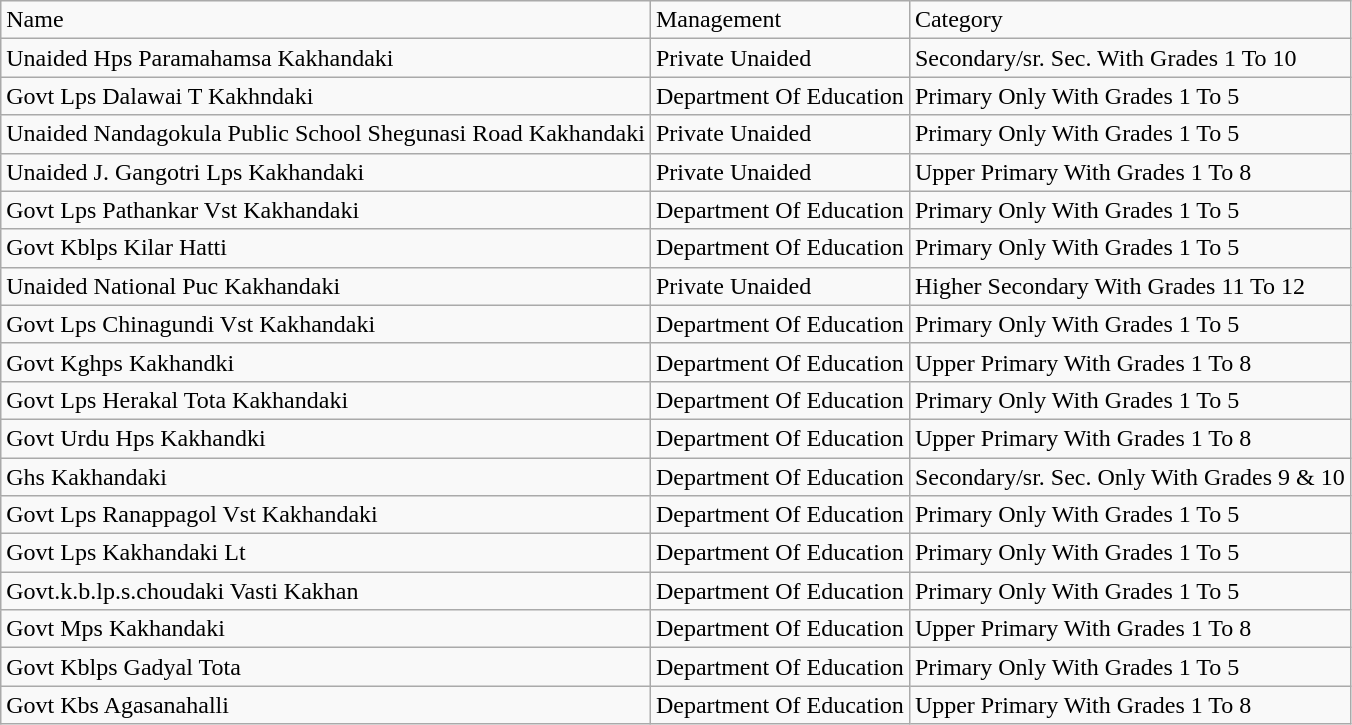<table class="wikitable">
<tr>
<td>Name</td>
<td>Management</td>
<td>Category</td>
</tr>
<tr>
<td>Unaided  Hps Paramahamsa Kakhandaki</td>
<td>Private Unaided</td>
<td>Secondary/sr. Sec. With Grades 1 To  10</td>
</tr>
<tr>
<td>Govt  Lps Dalawai T Kakhndaki</td>
<td>Department Of Education</td>
<td>Primary Only With Grades 1 To 5</td>
</tr>
<tr>
<td>Unaided  Nandagokula Public School Shegunasi Road Kakhandaki</td>
<td>Private Unaided</td>
<td>Primary Only With Grades 1 To 5</td>
</tr>
<tr>
<td>Unaided  J. Gangotri Lps Kakhandaki</td>
<td>Private Unaided</td>
<td>Upper Primary With Grades 1 To 8</td>
</tr>
<tr>
<td>Govt  Lps Pathankar Vst Kakhandaki</td>
<td>Department Of Education</td>
<td>Primary Only With Grades 1 To 5</td>
</tr>
<tr>
<td>Govt  Kblps Kilar Hatti</td>
<td>Department Of Education</td>
<td>Primary Only With Grades 1 To 5</td>
</tr>
<tr>
<td>Unaided  National Puc Kakhandaki</td>
<td>Private Unaided</td>
<td>Higher Secondary With Grades 11 To  12</td>
</tr>
<tr>
<td>Govt  Lps Chinagundi Vst Kakhandaki</td>
<td>Department Of Education</td>
<td>Primary Only With Grades 1 To 5</td>
</tr>
<tr>
<td>Govt  Kghps Kakhandki</td>
<td>Department Of Education</td>
<td>Upper Primary With Grades 1 To 8</td>
</tr>
<tr>
<td>Govt  Lps Herakal Tota Kakhandaki</td>
<td>Department Of Education</td>
<td>Primary Only With Grades 1 To 5</td>
</tr>
<tr>
<td>Govt  Urdu Hps Kakhandki</td>
<td>Department Of Education</td>
<td>Upper Primary With Grades 1 To 8</td>
</tr>
<tr>
<td>Ghs  Kakhandaki</td>
<td>Department Of Education</td>
<td>Secondary/sr. Sec. Only With Grades  9 & 10</td>
</tr>
<tr>
<td>Govt  Lps Ranappagol Vst Kakhandaki</td>
<td>Department Of Education</td>
<td>Primary Only With Grades 1 To 5</td>
</tr>
<tr>
<td>Govt  Lps Kakhandaki Lt</td>
<td>Department Of Education</td>
<td>Primary Only With Grades 1 To 5</td>
</tr>
<tr>
<td>Govt.k.b.lp.s.choudaki  Vasti Kakhan</td>
<td>Department Of Education</td>
<td>Primary Only With Grades 1 To 5</td>
</tr>
<tr>
<td>Govt  Mps Kakhandaki</td>
<td>Department Of Education</td>
<td>Upper Primary With Grades 1 To 8</td>
</tr>
<tr>
<td>Govt  Kblps Gadyal Tota</td>
<td>Department Of Education</td>
<td>Primary Only With Grades 1 To 5</td>
</tr>
<tr>
<td>Govt Kbs Agasanahalli</td>
<td>Department Of  Education</td>
<td>Upper Primary With  Grades 1 To 8</td>
</tr>
</table>
